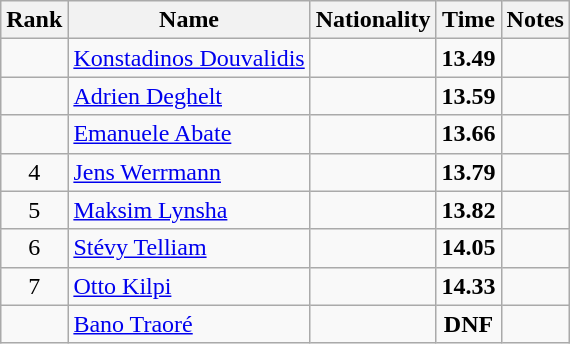<table class="wikitable sortable" style="text-align:center">
<tr>
<th>Rank</th>
<th>Name</th>
<th>Nationality</th>
<th>Time</th>
<th>Notes</th>
</tr>
<tr>
<td></td>
<td align=left><a href='#'>Konstadinos Douvalidis</a></td>
<td align=left></td>
<td><strong>13.49</strong></td>
<td></td>
</tr>
<tr>
<td></td>
<td align=left><a href='#'>Adrien Deghelt</a></td>
<td align=left></td>
<td><strong>13.59</strong></td>
<td></td>
</tr>
<tr>
<td></td>
<td align=left><a href='#'>Emanuele Abate</a></td>
<td align=left></td>
<td><strong>13.66</strong></td>
<td></td>
</tr>
<tr>
<td>4</td>
<td align=left><a href='#'>Jens Werrmann</a></td>
<td align=left></td>
<td><strong>13.79</strong></td>
<td></td>
</tr>
<tr>
<td>5</td>
<td align=left><a href='#'>Maksim Lynsha</a></td>
<td align=left></td>
<td><strong>13.82</strong></td>
<td></td>
</tr>
<tr>
<td>6</td>
<td align=left><a href='#'>Stévy Telliam</a></td>
<td align=left></td>
<td><strong>14.05</strong></td>
<td></td>
</tr>
<tr>
<td>7</td>
<td align=left><a href='#'>Otto Kilpi</a></td>
<td align=left></td>
<td><strong>14.33</strong></td>
<td></td>
</tr>
<tr>
<td></td>
<td align=left><a href='#'>Bano Traoré</a></td>
<td align=left></td>
<td><strong>DNF</strong></td>
<td></td>
</tr>
</table>
